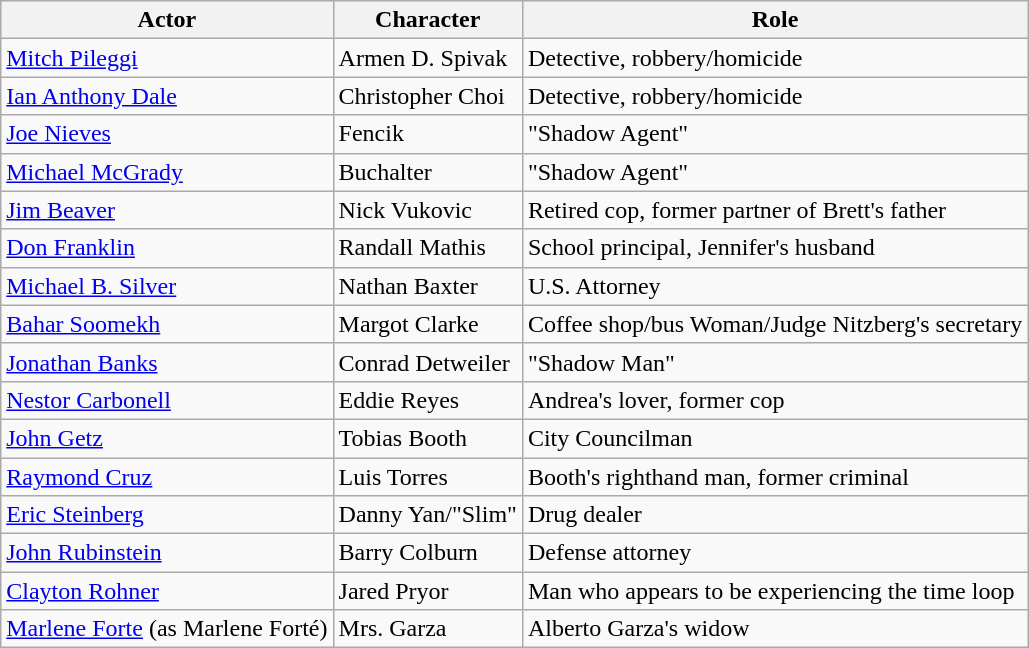<table class="wikitable">
<tr>
<th>Actor</th>
<th>Character</th>
<th>Role</th>
</tr>
<tr>
<td><a href='#'>Mitch Pileggi</a></td>
<td>Armen D. Spivak</td>
<td>Detective, robbery/homicide</td>
</tr>
<tr>
<td><a href='#'>Ian Anthony Dale</a></td>
<td>Christopher Choi</td>
<td>Detective, robbery/homicide</td>
</tr>
<tr>
<td><a href='#'>Joe Nieves</a></td>
<td>Fencik</td>
<td>"Shadow Agent"</td>
</tr>
<tr>
<td><a href='#'>Michael McGrady</a></td>
<td>Buchalter</td>
<td>"Shadow Agent"</td>
</tr>
<tr>
<td><a href='#'>Jim Beaver</a></td>
<td>Nick Vukovic</td>
<td>Retired cop, former partner of Brett's father</td>
</tr>
<tr>
<td><a href='#'>Don Franklin</a></td>
<td>Randall Mathis</td>
<td>School principal, Jennifer's husband</td>
</tr>
<tr>
<td><a href='#'>Michael B. Silver</a></td>
<td>Nathan Baxter</td>
<td>U.S. Attorney</td>
</tr>
<tr>
<td><a href='#'>Bahar Soomekh</a></td>
<td>Margot Clarke</td>
<td>Coffee shop/bus Woman/Judge Nitzberg's secretary</td>
</tr>
<tr>
<td><a href='#'>Jonathan Banks</a></td>
<td>Conrad Detweiler</td>
<td>"Shadow Man"</td>
</tr>
<tr>
<td><a href='#'>Nestor Carbonell</a></td>
<td>Eddie Reyes</td>
<td>Andrea's lover, former cop</td>
</tr>
<tr>
<td><a href='#'>John Getz</a></td>
<td>Tobias Booth</td>
<td>City Councilman</td>
</tr>
<tr>
<td><a href='#'>Raymond Cruz</a></td>
<td>Luis Torres</td>
<td>Booth's righthand man, former criminal</td>
</tr>
<tr>
<td><a href='#'>Eric Steinberg</a></td>
<td>Danny Yan/"Slim"</td>
<td>Drug dealer</td>
</tr>
<tr>
<td><a href='#'>John Rubinstein</a></td>
<td>Barry Colburn</td>
<td>Defense attorney</td>
</tr>
<tr>
<td><a href='#'>Clayton Rohner</a></td>
<td>Jared Pryor</td>
<td>Man who appears to be experiencing the time loop</td>
</tr>
<tr>
<td><a href='#'>Marlene Forte</a> (as Marlene Forté)</td>
<td>Mrs. Garza</td>
<td>Alberto Garza's widow</td>
</tr>
</table>
